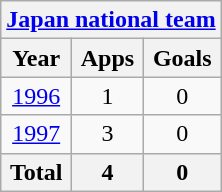<table class="wikitable" style="text-align:center">
<tr>
<th colspan=3><a href='#'>Japan national team</a></th>
</tr>
<tr>
<th>Year</th>
<th>Apps</th>
<th>Goals</th>
</tr>
<tr>
<td><a href='#'>1996</a></td>
<td>1</td>
<td>0</td>
</tr>
<tr>
<td><a href='#'>1997</a></td>
<td>3</td>
<td>0</td>
</tr>
<tr>
<th>Total</th>
<th>4</th>
<th>0</th>
</tr>
</table>
